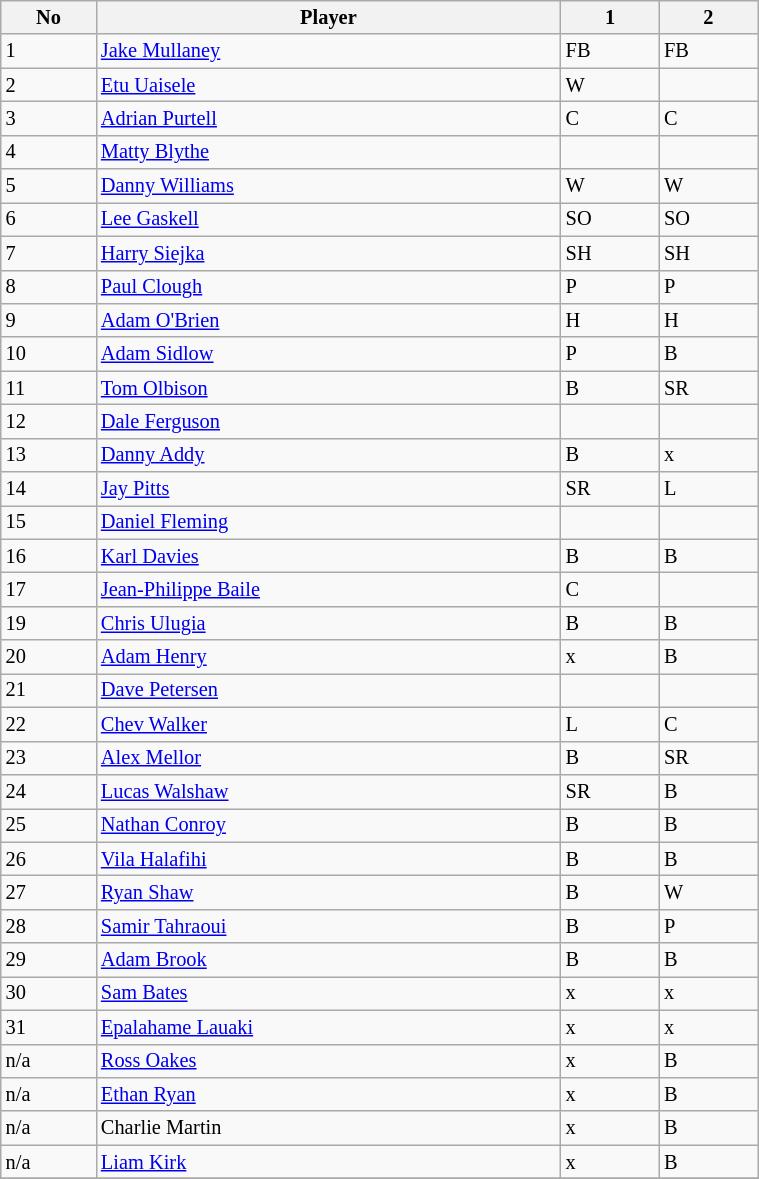<table class="wikitable" style="font-size:85%;" width="40%">
<tr>
<th>No</th>
<th>Player</th>
<th>1</th>
<th>2</th>
</tr>
<tr>
<td>1</td>
<td><a href='#'>Jake Mullaney</a></td>
<td>FB</td>
<td>FB</td>
</tr>
<tr>
<td>2</td>
<td><a href='#'>Etu Uaisele</a></td>
<td>W</td>
<td></td>
</tr>
<tr>
<td>3</td>
<td><a href='#'>Adrian Purtell</a></td>
<td>C</td>
<td>C</td>
</tr>
<tr>
<td>4</td>
<td><a href='#'>Matty Blythe</a></td>
<td></td>
<td></td>
</tr>
<tr>
<td>5</td>
<td><a href='#'>Danny Williams</a></td>
<td>W</td>
<td>W</td>
</tr>
<tr>
<td>6</td>
<td><a href='#'>Lee Gaskell</a></td>
<td>SO</td>
<td>SO</td>
</tr>
<tr>
<td>7</td>
<td><a href='#'>Harry Siejka</a></td>
<td>SH</td>
<td>SH</td>
</tr>
<tr>
<td>8</td>
<td><a href='#'>Paul Clough</a></td>
<td>P</td>
<td>P</td>
</tr>
<tr>
<td>9</td>
<td><a href='#'>Adam O'Brien</a></td>
<td>H</td>
<td>H</td>
</tr>
<tr>
<td>10</td>
<td><a href='#'>Adam Sidlow</a></td>
<td>P</td>
<td>B</td>
</tr>
<tr>
<td>11</td>
<td><a href='#'>Tom Olbison</a></td>
<td>B</td>
<td>SR</td>
</tr>
<tr>
<td>12</td>
<td><a href='#'>Dale Ferguson</a></td>
<td></td>
<td></td>
</tr>
<tr>
<td>13</td>
<td><a href='#'>Danny Addy</a></td>
<td>B</td>
<td>x</td>
</tr>
<tr>
<td>14</td>
<td><a href='#'>Jay Pitts</a></td>
<td>SR</td>
<td>L</td>
</tr>
<tr>
<td>15</td>
<td><a href='#'>Daniel Fleming</a></td>
<td></td>
<td></td>
</tr>
<tr>
<td>16</td>
<td><a href='#'>Karl Davies</a></td>
<td>B</td>
<td>B</td>
</tr>
<tr>
<td>17</td>
<td><a href='#'>Jean-Philippe Baile</a></td>
<td>C</td>
<td></td>
</tr>
<tr>
<td>19</td>
<td><a href='#'>Chris Ulugia</a></td>
<td>B</td>
<td>B</td>
</tr>
<tr>
<td>20</td>
<td><a href='#'>Adam Henry</a></td>
<td>x</td>
<td>B</td>
</tr>
<tr>
<td>21</td>
<td><a href='#'>Dave Petersen</a></td>
<td></td>
<td></td>
</tr>
<tr>
<td>22</td>
<td><a href='#'>Chev Walker</a></td>
<td>L</td>
<td>C</td>
</tr>
<tr>
<td>23</td>
<td><a href='#'>Alex Mellor</a></td>
<td>B</td>
<td>SR</td>
</tr>
<tr>
<td>24</td>
<td><a href='#'>Lucas Walshaw</a></td>
<td>SR</td>
<td>B</td>
</tr>
<tr>
<td>25</td>
<td><a href='#'>Nathan Conroy</a></td>
<td>B</td>
<td>B</td>
</tr>
<tr>
<td>26</td>
<td><a href='#'>Vila Halafihi</a></td>
<td>B</td>
<td>B</td>
</tr>
<tr>
<td>27</td>
<td><a href='#'>Ryan Shaw</a></td>
<td>B</td>
<td>W</td>
</tr>
<tr>
<td>28</td>
<td><a href='#'>Samir Tahraoui</a></td>
<td>B</td>
<td>P</td>
</tr>
<tr>
<td>29</td>
<td><a href='#'>Adam Brook</a></td>
<td>B</td>
<td>B</td>
</tr>
<tr>
<td>30</td>
<td><a href='#'>Sam Bates</a></td>
<td>x</td>
<td>x</td>
</tr>
<tr>
<td>31</td>
<td><a href='#'>Epalahame Lauaki</a></td>
<td>x</td>
<td>x</td>
</tr>
<tr>
<td>n/a</td>
<td><a href='#'>Ross Oakes</a></td>
<td>x</td>
<td>B</td>
</tr>
<tr>
<td>n/a</td>
<td><a href='#'>Ethan Ryan</a></td>
<td>x</td>
<td>B</td>
</tr>
<tr>
<td>n/a</td>
<td>Charlie Martin</td>
<td>x</td>
<td>B</td>
</tr>
<tr>
<td>n/a</td>
<td><a href='#'>Liam Kirk</a></td>
<td>x</td>
<td>B</td>
</tr>
<tr>
</tr>
</table>
